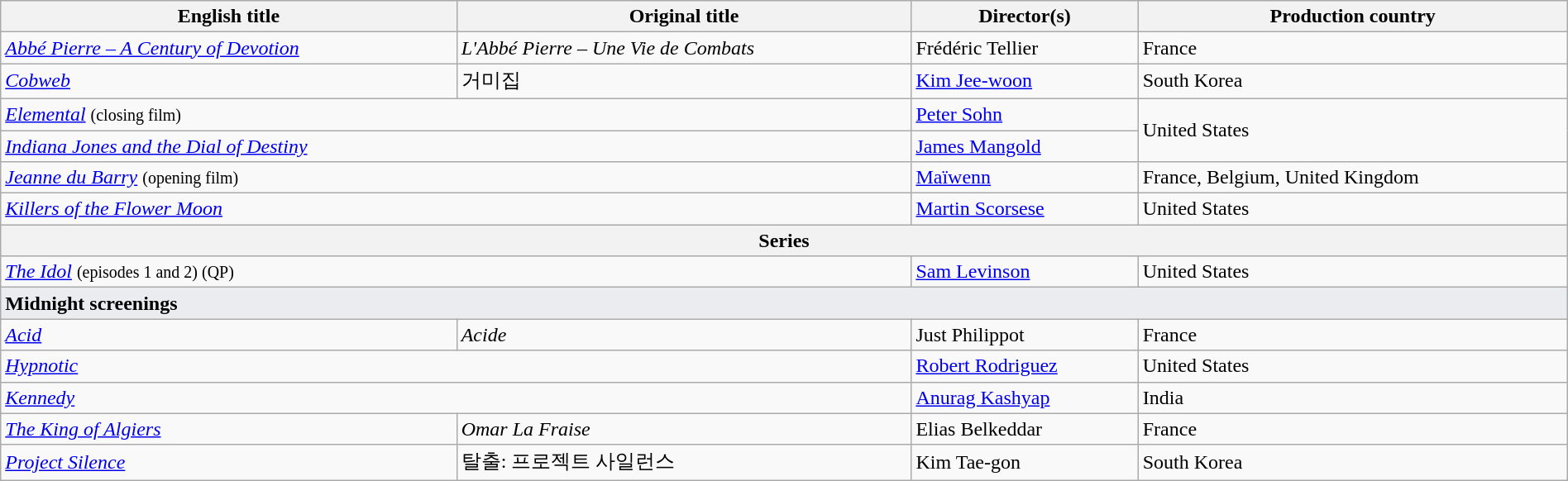<table class="wikitable" style="width:100%; margin-bottom:4px">
<tr>
<th scope="col">English title</th>
<th scope="col">Original title</th>
<th scope="col">Director(s)</th>
<th scope="col">Production country</th>
</tr>
<tr>
<td><em><a href='#'>Abbé Pierre – A Century of Devotion</a></em></td>
<td><em>L'Abbé Pierre – Une Vie de Combats</em></td>
<td>Frédéric Tellier</td>
<td>France</td>
</tr>
<tr>
<td><em><a href='#'>Cobweb</a></em></td>
<td>거미집</td>
<td><a href='#'>Kim Jee-woon</a></td>
<td>South Korea</td>
</tr>
<tr>
<td colspan="2"><em><a href='#'>Elemental</a></em> <small>(closing film)</small></td>
<td><a href='#'>Peter Sohn</a></td>
<td rowspan="2">United States</td>
</tr>
<tr>
<td colspan="2"><em><a href='#'>Indiana Jones and the Dial of Destiny</a></em></td>
<td><a href='#'>James Mangold</a></td>
</tr>
<tr>
<td colspan="2"><em><a href='#'>Jeanne du Barry</a></em> <small>(opening film)</small></td>
<td><a href='#'>Maïwenn</a></td>
<td>France, Belgium, United Kingdom</td>
</tr>
<tr>
<td colspan="2"><em><a href='#'>Killers of the Flower Moon</a></em></td>
<td><a href='#'>Martin Scorsese</a></td>
<td>United States</td>
</tr>
<tr>
<th colspan="4">Series</th>
</tr>
<tr>
<td colspan="2"><em><a href='#'>The Idol</a></em> <small>(episodes 1 and 2) (QP)</small></td>
<td><a href='#'>Sam Levinson</a></td>
<td>United States</td>
</tr>
<tr>
<td colspan=4 class="center" style="padding-center:120px; background-color:#EAECF0"><strong>Midnight screenings</strong></td>
</tr>
<tr>
<td><em><a href='#'>Acid</a></em></td>
<td><em>Acide</em></td>
<td>Just Philippot</td>
<td>France</td>
</tr>
<tr>
<td colspan="2"><em><a href='#'>Hypnotic</a></em></td>
<td><a href='#'>Robert Rodriguez</a></td>
<td>United States</td>
</tr>
<tr>
<td colspan="2"><em><a href='#'>Kennedy</a></em></td>
<td><a href='#'>Anurag Kashyap</a></td>
<td>India</td>
</tr>
<tr>
<td><em><a href='#'>The King of Algiers</a></em></td>
<td><em>Omar La Fraise</em></td>
<td>Elias Belkeddar</td>
<td>France</td>
</tr>
<tr>
<td><em><a href='#'>Project Silence</a></em></td>
<td>탈출: 프로젝트 사일런스</td>
<td>Kim Tae-gon</td>
<td>South Korea</td>
</tr>
</table>
